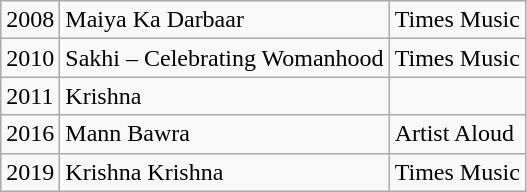<table class="wikitable sortable">
<tr>
<td>2008</td>
<td>Maiya Ka Darbaar</td>
<td>Times Music</td>
</tr>
<tr>
<td>2010</td>
<td>Sakhi – Celebrating Womanhood</td>
<td>Times Music</td>
</tr>
<tr>
<td>2011</td>
<td>Krishna</td>
<td></td>
</tr>
<tr>
<td>2016</td>
<td>Mann Bawra</td>
<td>Artist Aloud</td>
</tr>
<tr>
<td>2019</td>
<td>Krishna Krishna</td>
<td>Times Music</td>
</tr>
</table>
